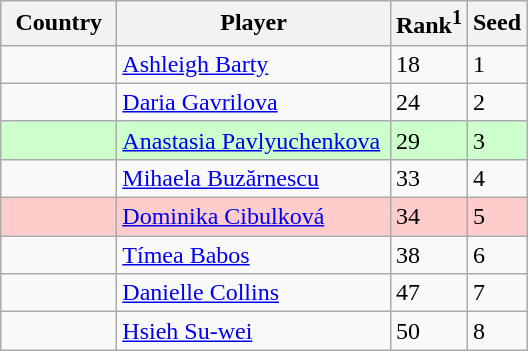<table class="sortable wikitable">
<tr>
<th width="70">Country</th>
<th width="175">Player</th>
<th>Rank<sup>1</sup></th>
<th>Seed</th>
</tr>
<tr>
<td></td>
<td><a href='#'>Ashleigh Barty</a></td>
<td>18</td>
<td>1</td>
</tr>
<tr>
<td></td>
<td><a href='#'>Daria Gavrilova</a></td>
<td>24</td>
<td>2</td>
</tr>
<tr style="background:#cfc;">
<td></td>
<td><a href='#'>Anastasia Pavlyuchenkova</a></td>
<td>29</td>
<td>3</td>
</tr>
<tr>
<td></td>
<td><a href='#'>Mihaela Buzărnescu</a></td>
<td>33</td>
<td>4</td>
</tr>
<tr style="background:#fcc;">
<td></td>
<td><a href='#'>Dominika Cibulková</a></td>
<td>34</td>
<td>5</td>
</tr>
<tr>
<td></td>
<td><a href='#'>Tímea Babos</a></td>
<td>38</td>
<td>6</td>
</tr>
<tr>
<td></td>
<td><a href='#'>Danielle Collins</a></td>
<td>47</td>
<td>7</td>
</tr>
<tr>
<td></td>
<td><a href='#'>Hsieh Su-wei</a></td>
<td>50</td>
<td>8</td>
</tr>
</table>
